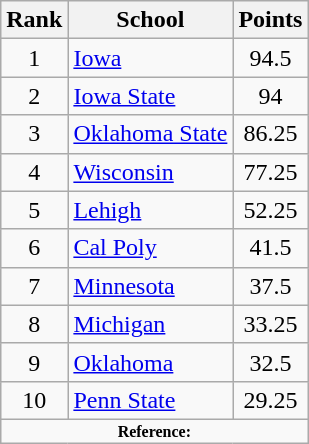<table class="wikitable" style="text-align:center">
<tr>
<th>Rank</th>
<th>School</th>
<th>Points</th>
</tr>
<tr>
<td>1</td>
<td align=left><a href='#'>Iowa</a></td>
<td>94.5</td>
</tr>
<tr>
<td>2</td>
<td align=left><a href='#'>Iowa State</a></td>
<td>94</td>
</tr>
<tr>
<td>3</td>
<td align=left><a href='#'>Oklahoma State</a></td>
<td>86.25</td>
</tr>
<tr>
<td>4</td>
<td align=left><a href='#'>Wisconsin</a></td>
<td>77.25</td>
</tr>
<tr>
<td>5</td>
<td align=left><a href='#'>Lehigh</a></td>
<td>52.25</td>
</tr>
<tr>
<td>6</td>
<td align=left><a href='#'>Cal Poly</a></td>
<td>41.5</td>
</tr>
<tr>
<td>7</td>
<td align=left><a href='#'>Minnesota</a></td>
<td>37.5</td>
</tr>
<tr>
<td>8</td>
<td align=left><a href='#'>Michigan</a></td>
<td>33.25</td>
</tr>
<tr>
<td>9</td>
<td align=left><a href='#'>Oklahoma</a></td>
<td>32.5</td>
</tr>
<tr>
<td>10</td>
<td align=left><a href='#'>Penn State</a></td>
<td>29.25</td>
</tr>
<tr>
<td colspan="3"  style="font-size:8pt; text-align:center;"><strong>Reference:</strong></td>
</tr>
</table>
